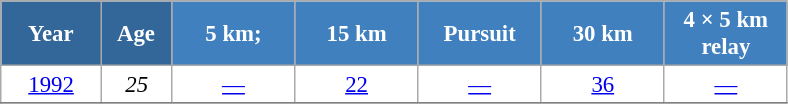<table class="wikitable" style="font-size:95%; text-align:center; border:grey solid 1px; border-collapse:collapse; background:#ffffff;">
<tr>
<th style="background-color:#369; color:white; width:60px;"> Year </th>
<th style="background-color:#369; color:white; width:40px;"> Age </th>
<th style="background-color:#4180be; color:white; width:75px;"> 5 km; </th>
<th style="background-color:#4180be; color:white; width:75px;"> 15 km </th>
<th style="background-color:#4180be; color:white; width:75px;"> Pursuit </th>
<th style="background-color:#4180be; color:white; width:75px;"> 30 km </th>
<th style="background-color:#4180be; color:white; width:75px;"> 4 × 5 km <br> relay </th>
</tr>
<tr>
<td><a href='#'>1992</a></td>
<td><em>25</em></td>
<td><a href='#'>—</a></td>
<td><a href='#'>22</a></td>
<td><a href='#'>—</a></td>
<td><a href='#'>36</a></td>
<td><a href='#'>—</a></td>
</tr>
<tr>
</tr>
</table>
